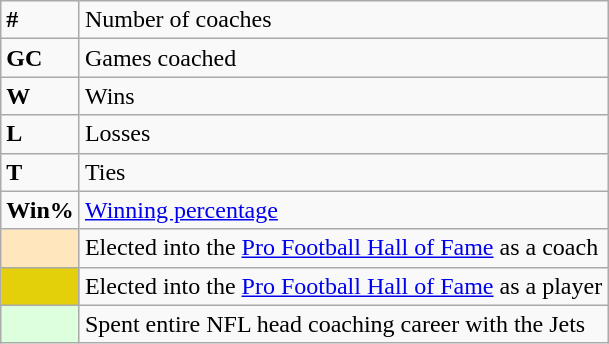<table class="wikitable">
<tr>
<td><strong>#</strong></td>
<td>Number of coaches</td>
</tr>
<tr>
<td><strong>GC</strong></td>
<td>Games coached</td>
</tr>
<tr>
<td><strong>W</strong></td>
<td>Wins</td>
</tr>
<tr>
<td><strong>L</strong></td>
<td>Losses</td>
</tr>
<tr>
<td><strong>T</strong></td>
<td>Ties</td>
</tr>
<tr>
<td><strong>Win%</strong></td>
<td><a href='#'>Winning percentage</a></td>
</tr>
<tr>
<td style="background-color:#FFE6BD"></td>
<td>Elected into the <a href='#'>Pro Football Hall of Fame</a> as a coach</td>
</tr>
<tr>
<td style="background-color:#E4D00A"></td>
<td>Elected into the <a href='#'>Pro Football Hall of Fame</a> as a player</td>
</tr>
<tr>
<td style="background-color:#ddffdd"></td>
<td>Spent entire NFL head coaching career with the Jets</td>
</tr>
</table>
